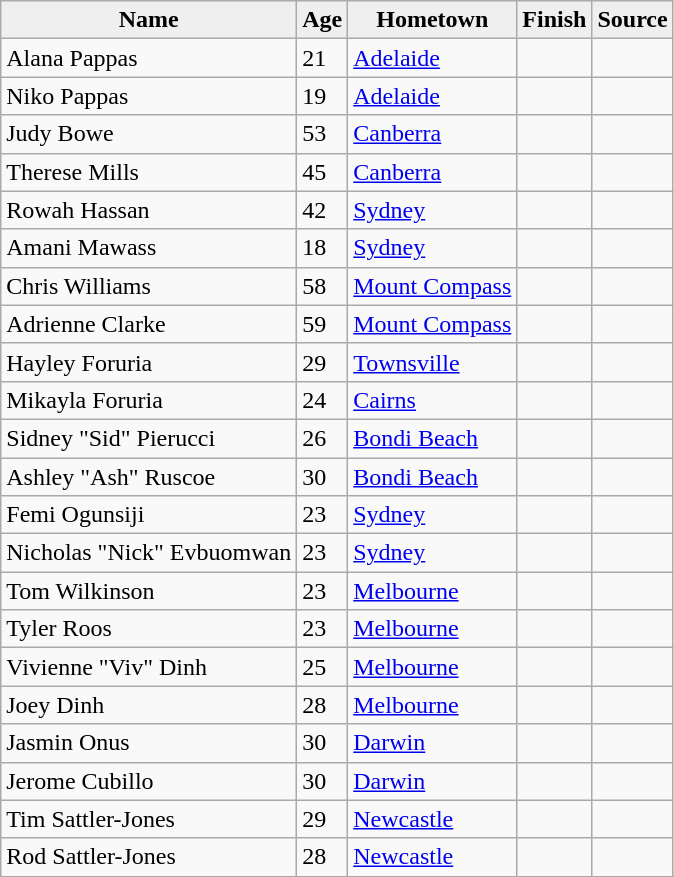<table class="wikitable sortable">
<tr>
<th style="background:#efefef;">Name</th>
<th style="background:#efefef;">Age</th>
<th style="background:#efefef;">Hometown</th>
<th style="background:#efefef;">Finish</th>
<th style="background:#efefef;">Source</th>
</tr>
<tr>
<td>Alana Pappas</td>
<td>21</td>
<td><a href='#'>Adelaide</a></td>
<td></td>
<td align="center"></td>
</tr>
<tr>
<td>Niko Pappas</td>
<td>19</td>
<td><a href='#'>Adelaide</a></td>
<td></td>
<td align="center"></td>
</tr>
<tr>
<td>Judy Bowe</td>
<td>53</td>
<td><a href='#'>Canberra</a></td>
<td></td>
<td align="center"></td>
</tr>
<tr>
<td>Therese Mills</td>
<td>45</td>
<td><a href='#'>Canberra</a></td>
<td></td>
<td align="center"></td>
</tr>
<tr>
<td>Rowah Hassan</td>
<td>42</td>
<td><a href='#'>Sydney</a></td>
<td></td>
<td align="center"></td>
</tr>
<tr>
<td>Amani Mawass</td>
<td>18</td>
<td><a href='#'>Sydney</a></td>
<td></td>
<td align="center"></td>
</tr>
<tr>
<td>Chris Williams</td>
<td>58</td>
<td><a href='#'>Mount Compass</a></td>
<td></td>
<td align="center"></td>
</tr>
<tr>
<td>Adrienne Clarke</td>
<td>59</td>
<td><a href='#'>Mount Compass</a></td>
<td></td>
<td align="center"></td>
</tr>
<tr>
<td>Hayley Foruria</td>
<td>29</td>
<td><a href='#'>Townsville</a></td>
<td></td>
<td align="center"></td>
</tr>
<tr>
<td>Mikayla Foruria</td>
<td>24</td>
<td><a href='#'>Cairns</a></td>
<td></td>
<td align="center"></td>
</tr>
<tr>
<td>Sidney "Sid" Pierucci</td>
<td>26</td>
<td><a href='#'>Bondi Beach</a></td>
<td></td>
<td align="center"></td>
</tr>
<tr>
<td>Ashley "Ash" Ruscoe</td>
<td>30</td>
<td><a href='#'>Bondi Beach</a></td>
<td></td>
<td align="center"></td>
</tr>
<tr>
<td>Femi Ogunsiji</td>
<td>23</td>
<td><a href='#'>Sydney</a></td>
<td></td>
<td align="center"></td>
</tr>
<tr>
<td>Nicholas "Nick" Evbuomwan</td>
<td>23</td>
<td><a href='#'>Sydney</a></td>
<td></td>
<td align="center"></td>
</tr>
<tr>
<td>Tom Wilkinson</td>
<td>23</td>
<td><a href='#'>Melbourne</a></td>
<td></td>
<td align="center"></td>
</tr>
<tr>
<td>Tyler Roos</td>
<td>23</td>
<td><a href='#'>Melbourne</a></td>
<td></td>
<td align="center"></td>
</tr>
<tr>
<td>Vivienne "Viv" Dinh</td>
<td>25</td>
<td><a href='#'>Melbourne</a></td>
<td></td>
<td align="center"></td>
</tr>
<tr>
<td>Joey Dinh</td>
<td>28</td>
<td><a href='#'>Melbourne</a></td>
<td></td>
<td align="center"></td>
</tr>
<tr>
<td>Jasmin Onus</td>
<td>30</td>
<td><a href='#'>Darwin</a></td>
<td></td>
<td align="center"></td>
</tr>
<tr>
<td>Jerome Cubillo</td>
<td>30</td>
<td><a href='#'>Darwin</a></td>
<td></td>
<td align="center"></td>
</tr>
<tr>
<td>Tim Sattler-Jones</td>
<td>29</td>
<td><a href='#'>Newcastle</a></td>
<td></td>
<td align="center"></td>
</tr>
<tr>
<td>Rod Sattler-Jones</td>
<td>28</td>
<td><a href='#'>Newcastle</a></td>
<td></td>
<td align="center"></td>
</tr>
</table>
